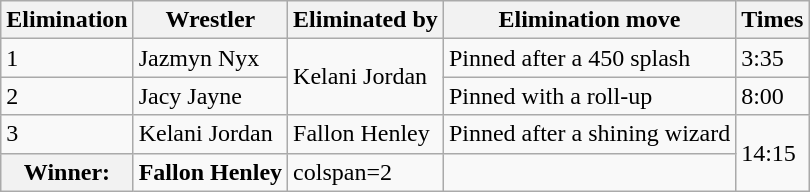<table class="wikitable" border="1">
<tr>
<th>Elimination</th>
<th>Wrestler</th>
<th>Eliminated by</th>
<th>Elimination move</th>
<th>Times</th>
</tr>
<tr>
<td>1</td>
<td>Jazmyn Nyx</td>
<td rowspan=2>Kelani Jordan</td>
<td>Pinned after a 450 splash</td>
<td>3:35</td>
</tr>
<tr>
<td>2</td>
<td>Jacy Jayne</td>
<td>Pinned with a roll-up</td>
<td>8:00</td>
</tr>
<tr>
<td>3</td>
<td>Kelani Jordan</td>
<td>Fallon Henley</td>
<td>Pinned after a shining wizard</td>
<td rowspan=2>14:15</td>
</tr>
<tr>
<th>Winner:</th>
<td align=center><strong>Fallon Henley</strong></td>
<td>colspan=2 </td>
</tr>
</table>
